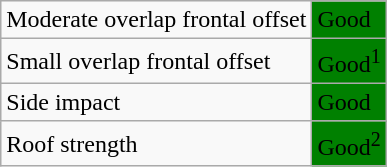<table class="wikitable">
<tr>
<td>Moderate overlap frontal offset</td>
<td style="background: green">Good</td>
</tr>
<tr>
<td>Small overlap frontal offset</td>
<td style="background: green">Good<sup>1</sup></td>
</tr>
<tr>
<td>Side impact</td>
<td style="background: green">Good</td>
</tr>
<tr>
<td>Roof strength</td>
<td style="background: green">Good<sup>2</sup></td>
</tr>
</table>
